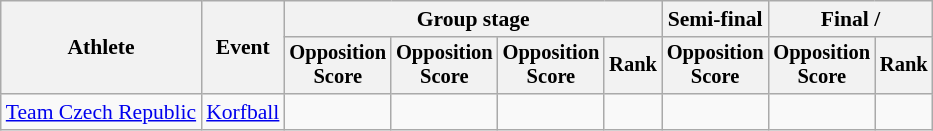<table class="wikitable" style="font-size:90%">
<tr>
<th rowspan=2>Athlete</th>
<th rowspan=2>Event</th>
<th colspan=4>Group stage</th>
<th>Semi-final</th>
<th colspan=2>Final / </th>
</tr>
<tr style="font-size:95%">
<th>Opposition<br>Score</th>
<th>Opposition<br>Score</th>
<th>Opposition<br>Score</th>
<th>Rank</th>
<th>Opposition<br>Score</th>
<th>Opposition<br>Score</th>
<th>Rank</th>
</tr>
<tr align=center>
<td align=left><a href='#'>Team Czech Republic</a></td>
<td align=left><a href='#'>Korfball</a></td>
<td></td>
<td></td>
<td></td>
<td></td>
<td></td>
<td></td>
<td></td>
</tr>
</table>
